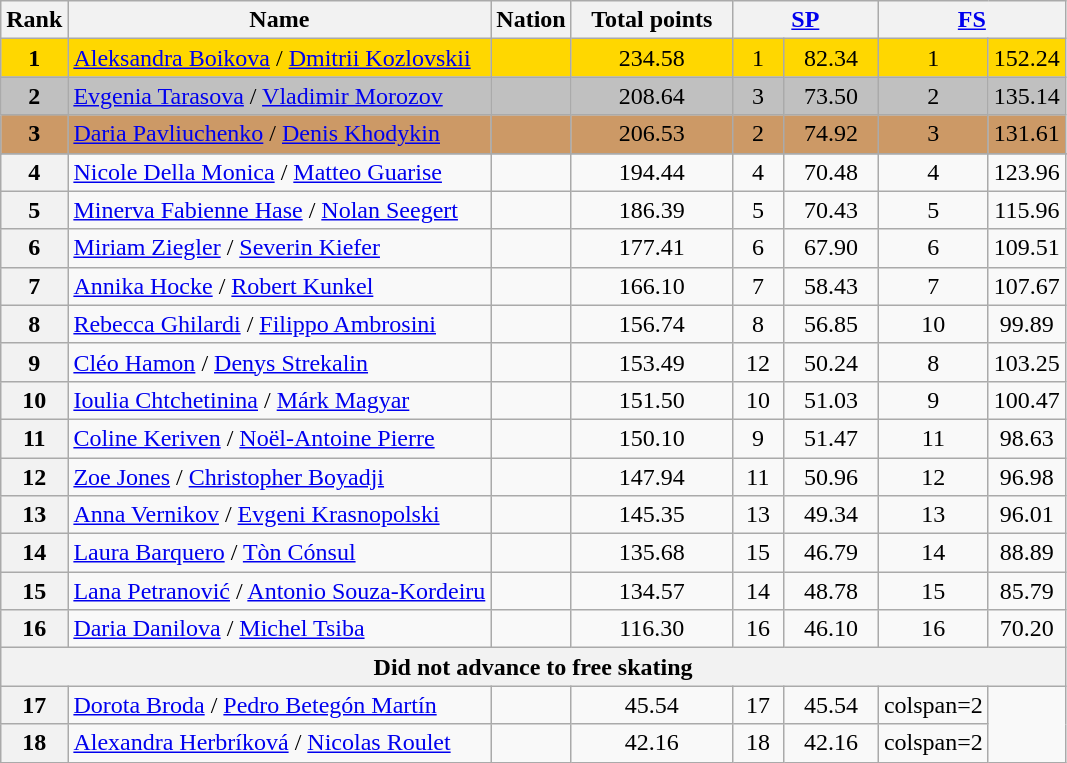<table class="wikitable sortable">
<tr>
<th>Rank</th>
<th>Name</th>
<th>Nation</th>
<th width="100px">Total points</th>
<th colspan="2" width="90px"><a href='#'>SP</a></th>
<th colspan="2" width="90px"><a href='#'>FS</a></th>
</tr>
<tr bgcolor="gold">
<td align="center" bgcolor="gold"><strong>1</strong></td>
<td><a href='#'>Aleksandra Boikova</a> / <a href='#'>Dmitrii Kozlovskii</a></td>
<td></td>
<td align="center">234.58</td>
<td align="center">1</td>
<td align="center">82.34</td>
<td align="center">1</td>
<td align="center">152.24</td>
</tr>
<tr bgcolor="silver">
<td align="center" bgcolor="silver"><strong>2</strong></td>
<td><a href='#'>Evgenia Tarasova</a> / <a href='#'>Vladimir Morozov</a></td>
<td></td>
<td align="center">208.64</td>
<td align="center">3</td>
<td align="center">73.50</td>
<td align="center">2</td>
<td align="center">135.14</td>
</tr>
<tr bgcolor="#cc9966">
<td align="center" bgcolor="#cc9966"><strong>3</strong></td>
<td><a href='#'>Daria Pavliuchenko</a> / <a href='#'>Denis Khodykin</a></td>
<td></td>
<td align="center">206.53</td>
<td align="center">2</td>
<td align="center">74.92</td>
<td align="center">3</td>
<td align="center">131.61</td>
</tr>
<tr bgcolor="#cc9966">
</tr>
<tr>
<th>4</th>
<td><a href='#'>Nicole Della Monica</a> / <a href='#'>Matteo Guarise</a></td>
<td></td>
<td align="center">194.44</td>
<td align="center">4</td>
<td align="center">70.48</td>
<td align="center">4</td>
<td align="center">123.96</td>
</tr>
<tr>
<th>5</th>
<td><a href='#'>Minerva Fabienne Hase</a> / <a href='#'>Nolan Seegert</a></td>
<td></td>
<td align="center">186.39</td>
<td align="center">5</td>
<td align="center">70.43</td>
<td align="center">5</td>
<td align="center">115.96</td>
</tr>
<tr>
<th>6</th>
<td><a href='#'>Miriam Ziegler</a> / <a href='#'>Severin Kiefer</a></td>
<td></td>
<td align="center">177.41</td>
<td align="center">6</td>
<td align="center">67.90</td>
<td align="center">6</td>
<td align="center">109.51</td>
</tr>
<tr>
<th>7</th>
<td><a href='#'>Annika Hocke</a> / <a href='#'>Robert Kunkel</a></td>
<td></td>
<td align="center">166.10</td>
<td align="center">7</td>
<td align="center">58.43</td>
<td align="center">7</td>
<td align="center">107.67</td>
</tr>
<tr>
<th>8</th>
<td><a href='#'>Rebecca Ghilardi</a> / <a href='#'>Filippo Ambrosini</a></td>
<td></td>
<td align="center">156.74</td>
<td align="center">8</td>
<td align="center">56.85</td>
<td align="center">10</td>
<td align="center">99.89</td>
</tr>
<tr>
<th>9</th>
<td><a href='#'>Cléo Hamon</a> / <a href='#'>Denys Strekalin</a></td>
<td></td>
<td align="center">153.49</td>
<td align="center">12</td>
<td align="center">50.24</td>
<td align="center">8</td>
<td align="center">103.25</td>
</tr>
<tr>
<th>10</th>
<td><a href='#'>Ioulia Chtchetinina</a> / <a href='#'>Márk Magyar</a></td>
<td></td>
<td align="center">151.50</td>
<td align="center">10</td>
<td align="center">51.03</td>
<td align="center">9</td>
<td align="center">100.47</td>
</tr>
<tr>
<th>11</th>
<td><a href='#'>Coline Keriven</a> / <a href='#'>Noël-Antoine Pierre</a></td>
<td></td>
<td align="center">150.10</td>
<td align="center">9</td>
<td align="center">51.47</td>
<td align="center">11</td>
<td align="center">98.63</td>
</tr>
<tr>
<th>12</th>
<td><a href='#'>Zoe Jones</a> / <a href='#'>Christopher Boyadji</a></td>
<td></td>
<td align="center">147.94</td>
<td align="center">11</td>
<td align="center">50.96</td>
<td align="center">12</td>
<td align="center">96.98</td>
</tr>
<tr>
<th>13</th>
<td><a href='#'>Anna Vernikov</a> / <a href='#'>Evgeni Krasnopolski</a></td>
<td></td>
<td align="center">145.35</td>
<td align="center">13</td>
<td align="center">49.34</td>
<td align="center">13</td>
<td align="center">96.01</td>
</tr>
<tr>
<th>14</th>
<td><a href='#'>Laura Barquero</a> / <a href='#'>Tòn Cónsul</a></td>
<td></td>
<td align="center">135.68</td>
<td align="center">15</td>
<td align="center">46.79</td>
<td align="center">14</td>
<td align="center">88.89</td>
</tr>
<tr>
<th>15</th>
<td><a href='#'>Lana Petranović</a> / <a href='#'>Antonio Souza-Kordeiru</a></td>
<td></td>
<td align="center">134.57</td>
<td align="center">14</td>
<td align="center">48.78</td>
<td align="center">15</td>
<td align="center">85.79</td>
</tr>
<tr>
<th>16</th>
<td><a href='#'>Daria Danilova</a> / <a href='#'>Michel Tsiba</a></td>
<td></td>
<td align="center">116.30</td>
<td align="center">16</td>
<td align="center">46.10</td>
<td align="center">16</td>
<td align="center">70.20</td>
</tr>
<tr>
<th colspan=8>Did not advance to free skating</th>
</tr>
<tr>
<th>17</th>
<td><a href='#'>Dorota Broda</a> / <a href='#'>Pedro Betegón Martín</a></td>
<td></td>
<td align="center">45.54</td>
<td align="center">17</td>
<td align="center">45.54</td>
<td>colspan=2 </td>
</tr>
<tr>
<th>18</th>
<td><a href='#'>Alexandra Herbríková</a> / <a href='#'>Nicolas Roulet</a></td>
<td></td>
<td align="center">42.16</td>
<td align="center">18</td>
<td align="center">42.16</td>
<td>colspan=2 </td>
</tr>
</table>
